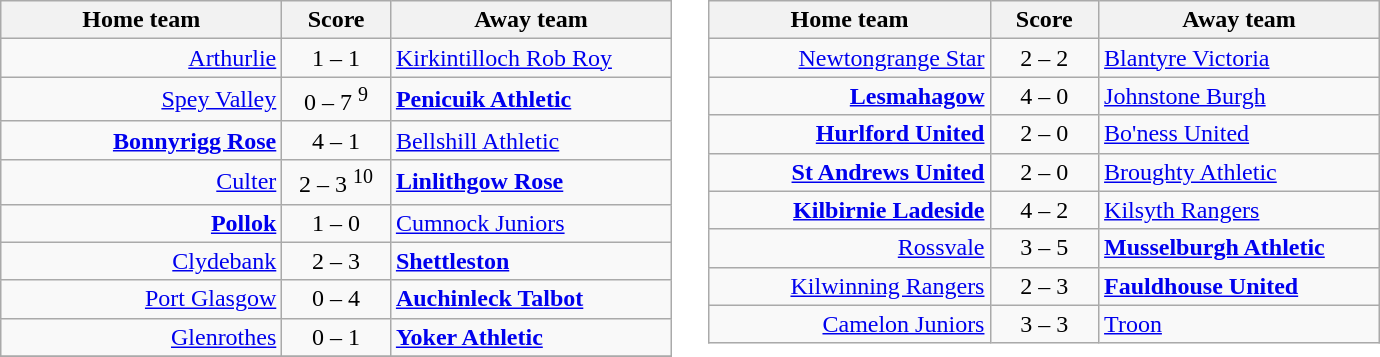<table border=0 cellpadding=4 cellspacing=0>
<tr>
<td valign="top"><br><table class="wikitable" style="border-collapse: collapse;">
<tr>
<th align="right" width="180">Home team</th>
<th align="center" width="65"> Score </th>
<th align="left" width="180">Away team</th>
</tr>
<tr>
<td style="text-align: right;"><a href='#'>Arthurlie</a></td>
<td style="text-align: center;">1 – 1</td>
<td style="text-align: left;"><a href='#'>Kirkintilloch Rob Roy</a></td>
</tr>
<tr>
<td style="text-align: right;"><a href='#'>Spey Valley</a></td>
<td style="text-align: center;">0 – 7 <sup>9</sup></td>
<td style="text-align: left;"><strong><a href='#'>Penicuik Athletic</a></strong></td>
</tr>
<tr>
<td style="text-align: right;"><strong><a href='#'>Bonnyrigg Rose</a></strong></td>
<td style="text-align: center;">4 – 1</td>
<td style="text-align: left;"><a href='#'>Bellshill Athletic</a></td>
</tr>
<tr>
<td style="text-align: right;"><a href='#'>Culter</a></td>
<td style="text-align: center;">2 – 3 <sup>10</sup></td>
<td style="text-align: left;"><strong><a href='#'>Linlithgow Rose</a></strong></td>
</tr>
<tr>
<td style="text-align: right;"><strong><a href='#'>Pollok</a></strong></td>
<td style="text-align: center;">1 – 0</td>
<td style="text-align: left;"><a href='#'>Cumnock Juniors</a></td>
</tr>
<tr>
<td style="text-align: right;"><a href='#'>Clydebank</a></td>
<td style="text-align: center;">2 – 3</td>
<td style="text-align: left;"><strong><a href='#'>Shettleston</a></strong></td>
</tr>
<tr>
<td style="text-align: right;"><a href='#'>Port Glasgow</a></td>
<td style="text-align: center;">0 – 4</td>
<td style="text-align: left;"><strong><a href='#'>Auchinleck Talbot</a></strong></td>
</tr>
<tr>
<td style="text-align: right;"><a href='#'>Glenrothes</a></td>
<td style="text-align: center;">0 – 1</td>
<td style="text-align: left;"><strong><a href='#'>Yoker Athletic</a></strong></td>
</tr>
<tr>
</tr>
</table>
</td>
<td valign="top"><br><table class="wikitable">
<tr>
<th align="right" width="180">Home team</th>
<th align="center" width="65"> Score </th>
<th align="left" width="180">Away team</th>
</tr>
<tr>
<td style="text-align: right;"><a href='#'>Newtongrange Star</a></td>
<td style="text-align: center;">2 – 2</td>
<td style="text-align: left;"><a href='#'>Blantyre Victoria</a></td>
</tr>
<tr>
<td style="text-align: right;"><strong><a href='#'>Lesmahagow</a></strong></td>
<td style="text-align: center;">4 – 0</td>
<td style="text-align: left;"><a href='#'>Johnstone Burgh</a></td>
</tr>
<tr>
<td style="text-align: right;"><strong><a href='#'>Hurlford United</a></strong></td>
<td style="text-align: center;">2 – 0</td>
<td style="text-align: left;"><a href='#'>Bo'ness United</a></td>
</tr>
<tr>
<td style="text-align: right;"><strong><a href='#'>St Andrews United</a></strong></td>
<td style="text-align: center;">2 – 0</td>
<td style="text-align: left;"><a href='#'>Broughty Athletic</a></td>
</tr>
<tr>
<td style="text-align: right;"><strong><a href='#'>Kilbirnie Ladeside</a></strong></td>
<td style="text-align: center;">4 – 2</td>
<td style="text-align: left;"><a href='#'>Kilsyth Rangers</a></td>
</tr>
<tr>
<td style="text-align: right;"><a href='#'>Rossvale</a></td>
<td style="text-align: center;">3 – 5</td>
<td style="text-align: left;"><strong><a href='#'>Musselburgh Athletic</a></strong></td>
</tr>
<tr>
<td style="text-align: right;"><a href='#'>Kilwinning Rangers</a></td>
<td style="text-align: center;">2 – 3</td>
<td style="text-align: left;"><strong><a href='#'>Fauldhouse United</a></strong></td>
</tr>
<tr>
<td style="text-align: right;"><a href='#'>Camelon Juniors</a></td>
<td style="text-align: center;">3 – 3</td>
<td style="text-align: left;"><a href='#'>Troon</a></td>
</tr>
</table>
</td>
</tr>
</table>
